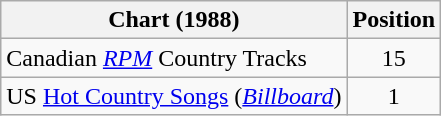<table class="wikitable">
<tr>
<th>Chart (1988)</th>
<th>Position</th>
</tr>
<tr>
<td align="left">Canadian <em><a href='#'>RPM</a></em> Country Tracks</td>
<td align="center">15</td>
</tr>
<tr>
<td>US <a href='#'>Hot Country Songs</a> (<em><a href='#'>Billboard</a></em>)</td>
<td align="center">1</td>
</tr>
</table>
